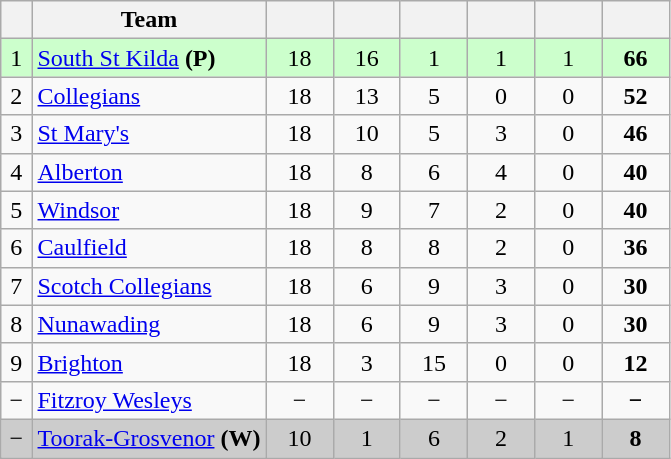<table class="wikitable" style="text-align:center; margin-bottom:0">
<tr>
<th style="width:10px"></th>
<th style="width:35%;">Team</th>
<th style="width:30px;"></th>
<th style="width:30px;"></th>
<th style="width:30px;"></th>
<th style="width:30px;"></th>
<th style="width:30px;"></th>
<th style="width:30px;"></th>
</tr>
<tr style="background:#ccffcc;">
<td>1</td>
<td style="text-align:left;"><a href='#'>South St Kilda</a> <strong>(P)</strong></td>
<td>18</td>
<td>16</td>
<td>1</td>
<td>1</td>
<td>1</td>
<td><strong>66</strong></td>
</tr>
<tr>
<td>2</td>
<td style="text-align:left;"><a href='#'>Collegians</a></td>
<td>18</td>
<td>13</td>
<td>5</td>
<td>0</td>
<td>0</td>
<td><strong>52</strong></td>
</tr>
<tr>
<td>3</td>
<td style="text-align:left;"><a href='#'>St Mary's</a></td>
<td>18</td>
<td>10</td>
<td>5</td>
<td>3</td>
<td>0</td>
<td><strong>46</strong></td>
</tr>
<tr>
<td>4</td>
<td style="text-align:left;"><a href='#'>Alberton</a></td>
<td>18</td>
<td>8</td>
<td>6</td>
<td>4</td>
<td>0</td>
<td><strong>40</strong></td>
</tr>
<tr>
<td>5</td>
<td style="text-align:left;"><a href='#'>Windsor</a></td>
<td>18</td>
<td>9</td>
<td>7</td>
<td>2</td>
<td>0</td>
<td><strong>40</strong></td>
</tr>
<tr>
<td>6</td>
<td style="text-align:left;"><a href='#'>Caulfield</a></td>
<td>18</td>
<td>8</td>
<td>8</td>
<td>2</td>
<td>0</td>
<td><strong>36</strong></td>
</tr>
<tr>
<td>7</td>
<td style="text-align:left;"><a href='#'>Scotch Collegians</a></td>
<td>18</td>
<td>6</td>
<td>9</td>
<td>3</td>
<td>0</td>
<td><strong>30</strong></td>
</tr>
<tr>
<td>8</td>
<td style="text-align:left;"><a href='#'>Nunawading</a></td>
<td>18</td>
<td>6</td>
<td>9</td>
<td>3</td>
<td>0</td>
<td><strong>30</strong></td>
</tr>
<tr>
<td>9</td>
<td style="text-align:left;"><a href='#'>Brighton</a></td>
<td>18</td>
<td>3</td>
<td>15</td>
<td>0</td>
<td>0</td>
<td><strong>12</strong></td>
</tr>
<tr>
<td>−</td>
<td style="text-align:left;"><a href='#'>Fitzroy Wesleys</a></td>
<td>−</td>
<td>−</td>
<td>−</td>
<td>−</td>
<td>−</td>
<td><strong>−</strong></td>
</tr>
<tr style="background:#CCCCCC;">
<td>−</td>
<td style="text-align:left;"><a href='#'>Toorak-Grosvenor</a> <strong>(W)</strong></td>
<td>10</td>
<td>1</td>
<td>6</td>
<td>2</td>
<td>1</td>
<td><strong>8</strong></td>
</tr>
</table>
